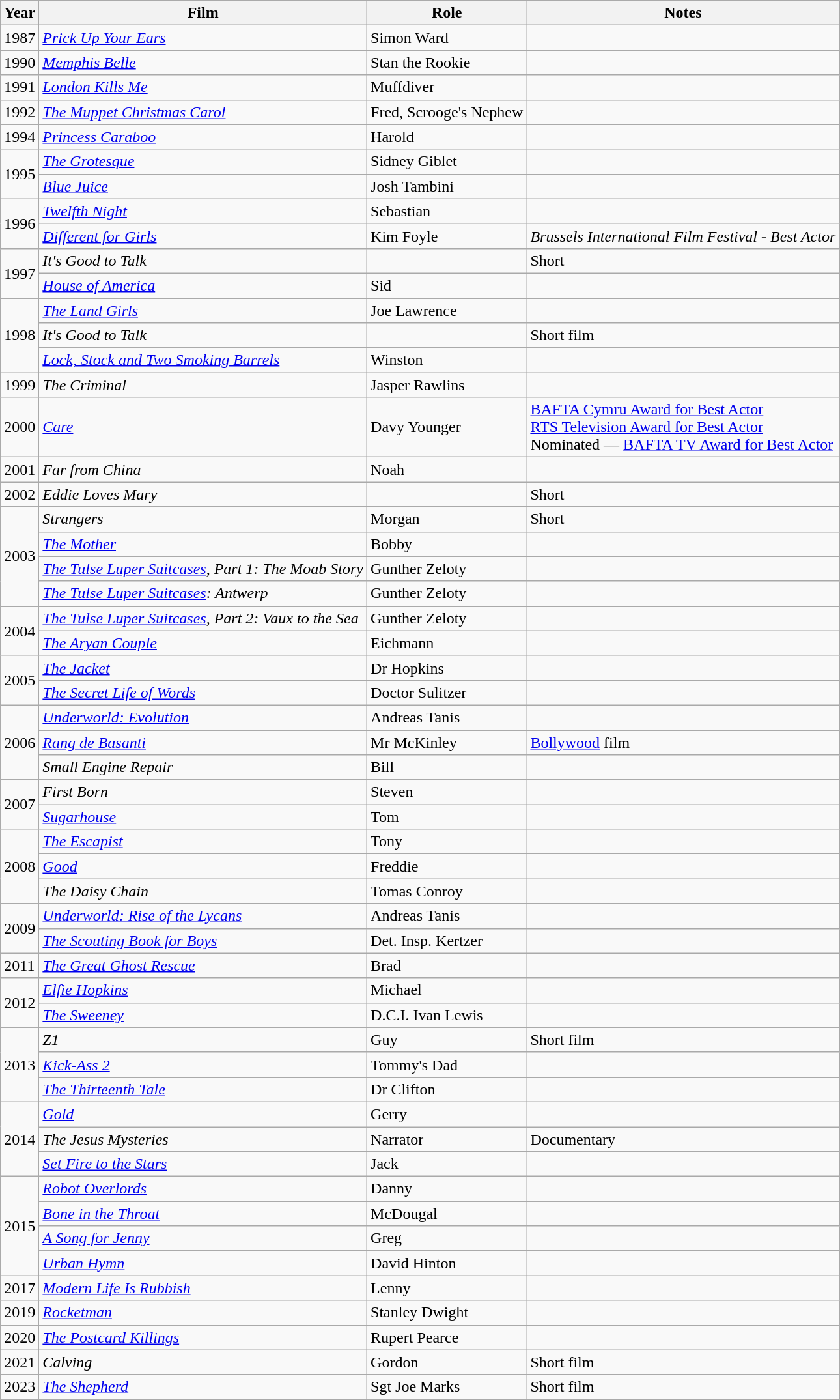<table class="wikitable sortable">
<tr>
<th>Year</th>
<th>Film</th>
<th>Role</th>
<th class="unsortable">Notes</th>
</tr>
<tr>
<td>1987</td>
<td><em><a href='#'>Prick Up Your Ears</a></em></td>
<td>Simon Ward</td>
<td></td>
</tr>
<tr>
<td>1990</td>
<td><a href='#'><em>Memphis Belle</em></a></td>
<td>Stan the Rookie</td>
<td></td>
</tr>
<tr>
<td>1991</td>
<td><em><a href='#'>London Kills Me</a></em></td>
<td>Muffdiver</td>
<td></td>
</tr>
<tr>
<td>1992</td>
<td><em><a href='#'>The Muppet Christmas Carol</a></em></td>
<td>Fred, Scrooge's Nephew</td>
<td></td>
</tr>
<tr>
<td>1994</td>
<td><a href='#'><em>Princess Caraboo</em></a></td>
<td>Harold</td>
<td></td>
</tr>
<tr>
<td rowspan="2">1995</td>
<td><a href='#'><em>The Grotesque</em></a></td>
<td>Sidney Giblet</td>
<td></td>
</tr>
<tr>
<td><em><a href='#'>Blue Juice</a></em></td>
<td>Josh Tambini</td>
<td></td>
</tr>
<tr>
<td rowspan="2">1996</td>
<td><a href='#'><em>Twelfth Night</em></a></td>
<td>Sebastian</td>
<td></td>
</tr>
<tr>
<td><em><a href='#'>Different for Girls</a></em></td>
<td>Kim Foyle</td>
<td><em>Brussels International Film Festival - Best Actor</em></td>
</tr>
<tr>
<td rowspan="2">1997</td>
<td><em>It's Good to Talk</em></td>
<td></td>
<td>Short</td>
</tr>
<tr>
<td><em><a href='#'>House of America</a></em></td>
<td>Sid</td>
<td></td>
</tr>
<tr>
<td rowspan="3">1998</td>
<td><a href='#'><em>The Land Girls</em></a></td>
<td>Joe Lawrence</td>
<td></td>
</tr>
<tr>
<td><em>It's Good to Talk</em></td>
<td></td>
<td>Short film</td>
</tr>
<tr>
<td><em><a href='#'>Lock, Stock and Two Smoking Barrels</a></em></td>
<td>Winston</td>
<td></td>
</tr>
<tr>
<td>1999</td>
<td><em>The Criminal</em></td>
<td>Jasper Rawlins</td>
<td></td>
</tr>
<tr>
<td>2000</td>
<td><em><a href='#'>Care</a></em></td>
<td>Davy Younger</td>
<td><a href='#'>BAFTA Cymru Award for Best Actor</a> <br> <a href='#'>RTS Television Award for Best Actor</a> <br> Nominated — <a href='#'>BAFTA TV Award for Best Actor</a></td>
</tr>
<tr>
<td>2001</td>
<td><em>Far from China</em></td>
<td>Noah</td>
<td></td>
</tr>
<tr>
<td>2002</td>
<td><em>Eddie Loves Mary</em></td>
<td></td>
<td>Short</td>
</tr>
<tr>
<td rowspan="4">2003</td>
<td><em>Strangers</em></td>
<td>Morgan</td>
<td>Short</td>
</tr>
<tr>
<td><a href='#'><em>The Mother</em></a></td>
<td>Bobby</td>
<td></td>
</tr>
<tr>
<td><em><a href='#'>The Tulse Luper Suitcases</a>, Part 1: The Moab Story</em></td>
<td>Gunther Zeloty</td>
<td></td>
</tr>
<tr>
<td><em><a href='#'>The Tulse Luper Suitcases</a>: Antwerp</em></td>
<td>Gunther Zeloty</td>
<td></td>
</tr>
<tr>
<td rowspan="2">2004</td>
<td><em><a href='#'>The Tulse Luper Suitcases</a>, Part 2: Vaux to the Sea</em></td>
<td>Gunther Zeloty</td>
<td></td>
</tr>
<tr>
<td><a href='#'><em>The Aryan Couple</em></a></td>
<td>Eichmann</td>
<td></td>
</tr>
<tr>
<td rowspan="2">2005</td>
<td><em><a href='#'>The Jacket</a></em></td>
<td>Dr Hopkins</td>
<td></td>
</tr>
<tr>
<td><em><a href='#'>The Secret Life of Words</a></em></td>
<td>Doctor Sulitzer</td>
<td></td>
</tr>
<tr>
<td rowspan="3">2006</td>
<td><em><a href='#'>Underworld: Evolution</a></em></td>
<td>Andreas Tanis</td>
<td></td>
</tr>
<tr>
<td><a href='#'><em>Rang de Basanti</em></a></td>
<td>Mr McKinley</td>
<td><a href='#'>Bollywood</a> film</td>
</tr>
<tr>
<td><em>Small Engine Repair</em></td>
<td>Bill</td>
<td></td>
</tr>
<tr>
<td rowspan="2">2007</td>
<td><em>First Born</em></td>
<td>Steven</td>
<td></td>
</tr>
<tr>
<td><a href='#'><em>Sugarhouse</em></a></td>
<td>Tom</td>
<td></td>
</tr>
<tr>
<td rowspan="3">2008</td>
<td><a href='#'><em>The Escapist</em></a></td>
<td>Tony</td>
<td></td>
</tr>
<tr>
<td><a href='#'><em>Good</em></a></td>
<td>Freddie</td>
<td></td>
</tr>
<tr>
<td><em>The Daisy Chain</em></td>
<td>Tomas Conroy</td>
<td></td>
</tr>
<tr>
<td rowspan="2">2009</td>
<td><em><a href='#'>Underworld: Rise of the Lycans</a></em></td>
<td>Andreas Tanis</td>
<td></td>
</tr>
<tr>
<td><em><a href='#'>The Scouting Book for Boys</a></em></td>
<td>Det. Insp. Kertzer</td>
<td></td>
</tr>
<tr>
<td>2011</td>
<td><em><a href='#'>The Great Ghost Rescue</a></em></td>
<td>Brad</td>
<td></td>
</tr>
<tr>
<td rowspan="2">2012</td>
<td><em><a href='#'>Elfie Hopkins</a></em></td>
<td>Michael</td>
<td></td>
</tr>
<tr>
<td><em><a href='#'>The Sweeney</a></em></td>
<td>D.C.I. Ivan Lewis</td>
<td></td>
</tr>
<tr>
<td rowspan="3">2013</td>
<td><em>Z1</em></td>
<td>Guy</td>
<td>Short film</td>
</tr>
<tr>
<td><em><a href='#'>Kick-Ass 2</a></em></td>
<td>Tommy's Dad</td>
<td></td>
</tr>
<tr>
<td><em><a href='#'>The Thirteenth Tale</a></em></td>
<td>Dr Clifton</td>
<td></td>
</tr>
<tr>
<td rowspan="3">2014</td>
<td><em><a href='#'>Gold</a></em></td>
<td>Gerry</td>
<td></td>
</tr>
<tr>
<td><em>The Jesus Mysteries</em></td>
<td>Narrator</td>
<td>Documentary</td>
</tr>
<tr>
<td><em><a href='#'>Set Fire to the Stars</a></em></td>
<td>Jack</td>
<td></td>
</tr>
<tr>
<td rowspan="4">2015</td>
<td><em><a href='#'>Robot Overlords</a></em></td>
<td>Danny</td>
<td></td>
</tr>
<tr>
<td><em><a href='#'>Bone in the Throat</a></em></td>
<td>McDougal</td>
<td></td>
</tr>
<tr>
<td><em><a href='#'>A Song for Jenny</a></em></td>
<td>Greg</td>
<td></td>
</tr>
<tr>
<td><em><a href='#'>Urban Hymn</a></em></td>
<td>David Hinton</td>
<td></td>
</tr>
<tr>
<td>2017</td>
<td><em><a href='#'>Modern Life Is Rubbish</a></em></td>
<td>Lenny</td>
<td></td>
</tr>
<tr>
<td>2019</td>
<td><em><a href='#'>Rocketman</a></em></td>
<td>Stanley Dwight</td>
<td></td>
</tr>
<tr>
<td>2020</td>
<td><em><a href='#'>The Postcard Killings</a></em></td>
<td>Rupert Pearce</td>
<td></td>
</tr>
<tr>
<td>2021</td>
<td><em>Calving</em></td>
<td>Gordon</td>
<td>Short film</td>
</tr>
<tr>
<td>2023</td>
<td><em><a href='#'>The Shepherd</a></em></td>
<td>Sgt Joe Marks</td>
<td>Short film</td>
</tr>
<tr>
</tr>
</table>
